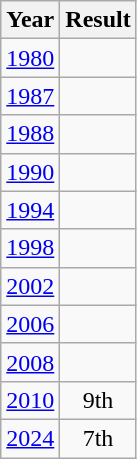<table class="wikitable" style="text-align:center">
<tr>
<th>Year</th>
<th>Result</th>
</tr>
<tr>
<td><a href='#'>1980</a></td>
<td></td>
</tr>
<tr>
<td><a href='#'>1987</a></td>
<td></td>
</tr>
<tr>
<td><a href='#'>1988</a></td>
<td></td>
</tr>
<tr>
<td><a href='#'>1990</a></td>
<td></td>
</tr>
<tr>
<td><a href='#'>1994</a></td>
<td></td>
</tr>
<tr>
<td><a href='#'>1998</a></td>
<td></td>
</tr>
<tr>
<td><a href='#'>2002</a></td>
<td></td>
</tr>
<tr>
<td><a href='#'>2006</a></td>
<td></td>
</tr>
<tr>
<td><a href='#'>2008</a></td>
<td></td>
</tr>
<tr>
<td><a href='#'>2010</a></td>
<td>9th</td>
</tr>
<tr>
<td><a href='#'>2024</a></td>
<td>7th</td>
</tr>
</table>
